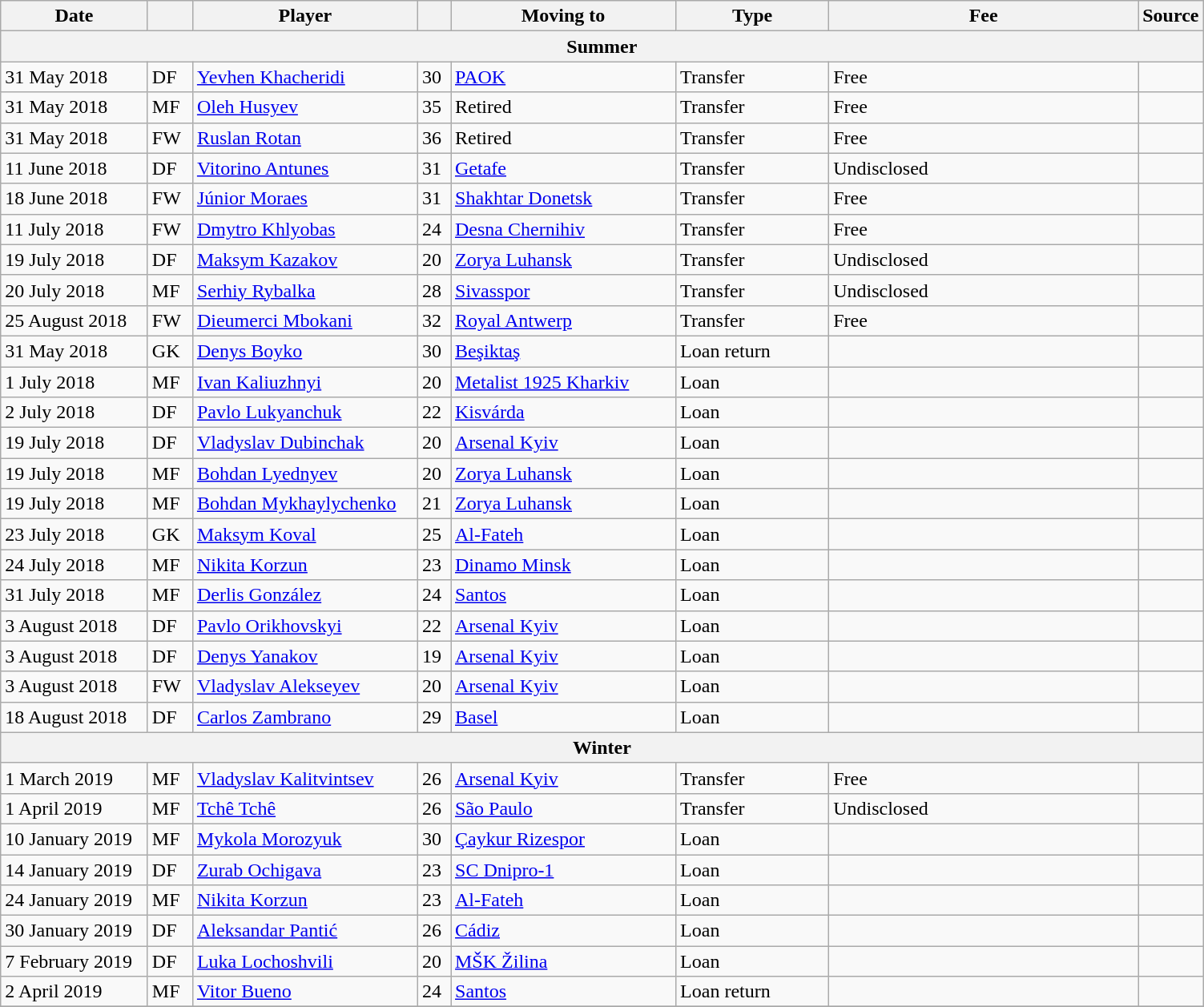<table class="wikitable sortable">
<tr>
<th style="width:115px;">Date</th>
<th style="width:30px;"></th>
<th style="width:180px;">Player</th>
<th style="width:20px;"></th>
<th style="width:180px;">Moving to</th>
<th style="width:120px;" class="unsortable">Type</th>
<th style="width:250px;" class="unsortable">Fee</th>
<th style="width:20px;">Source</th>
</tr>
<tr>
<th colspan=8>Summer</th>
</tr>
<tr>
<td>31 May 2018</td>
<td>DF</td>
<td> <a href='#'>Yevhen Khacheridi</a></td>
<td>30</td>
<td> <a href='#'>PAOK</a></td>
<td>Transfer</td>
<td>Free</td>
<td></td>
</tr>
<tr>
<td>31 May 2018</td>
<td>MF</td>
<td> <a href='#'>Oleh Husyev</a></td>
<td>35</td>
<td>Retired</td>
<td>Transfer</td>
<td>Free</td>
<td></td>
</tr>
<tr>
<td>31 May 2018</td>
<td>FW</td>
<td> <a href='#'>Ruslan Rotan</a></td>
<td>36</td>
<td>Retired</td>
<td>Transfer</td>
<td>Free</td>
<td></td>
</tr>
<tr>
<td>11 June 2018</td>
<td>DF</td>
<td> <a href='#'>Vitorino Antunes</a></td>
<td>31</td>
<td> <a href='#'>Getafe</a></td>
<td>Transfer</td>
<td>Undisclosed</td>
<td></td>
</tr>
<tr>
<td>18 June 2018</td>
<td>FW</td>
<td> <a href='#'>Júnior Moraes</a></td>
<td>31</td>
<td> <a href='#'>Shakhtar Donetsk</a></td>
<td>Transfer</td>
<td>Free</td>
<td></td>
</tr>
<tr>
<td>11 July 2018</td>
<td>FW</td>
<td> <a href='#'>Dmytro Khlyobas</a></td>
<td>24</td>
<td> <a href='#'>Desna Chernihiv</a></td>
<td>Transfer</td>
<td>Free</td>
<td></td>
</tr>
<tr>
<td>19 July 2018</td>
<td>DF</td>
<td> <a href='#'>Maksym Kazakov</a></td>
<td>20</td>
<td> <a href='#'>Zorya Luhansk</a></td>
<td>Transfer</td>
<td>Undisclosed</td>
<td></td>
</tr>
<tr>
<td>20 July 2018</td>
<td>MF</td>
<td> <a href='#'>Serhiy Rybalka</a></td>
<td>28</td>
<td> <a href='#'>Sivasspor</a></td>
<td>Transfer</td>
<td>Undisclosed</td>
<td></td>
</tr>
<tr>
<td>25 August 2018</td>
<td>FW</td>
<td> <a href='#'>Dieumerci Mbokani</a></td>
<td>32</td>
<td> <a href='#'>Royal Antwerp</a></td>
<td>Transfer</td>
<td>Free</td>
<td></td>
</tr>
<tr>
<td>31 May 2018</td>
<td>GK</td>
<td> <a href='#'>Denys Boyko</a></td>
<td>30</td>
<td> <a href='#'>Beşiktaş</a></td>
<td>Loan return</td>
<td></td>
<td></td>
</tr>
<tr>
<td>1 July 2018</td>
<td>MF</td>
<td> <a href='#'>Ivan Kaliuzhnyi</a></td>
<td>20</td>
<td> <a href='#'>Metalist 1925 Kharkiv</a></td>
<td>Loan</td>
<td></td>
<td></td>
</tr>
<tr>
<td>2 July 2018</td>
<td>DF</td>
<td> <a href='#'>Pavlo Lukyanchuk</a></td>
<td>22</td>
<td> <a href='#'>Kisvárda</a></td>
<td>Loan</td>
<td></td>
<td></td>
</tr>
<tr>
<td>19 July 2018</td>
<td>DF</td>
<td> <a href='#'>Vladyslav Dubinchak</a></td>
<td>20</td>
<td> <a href='#'>Arsenal Kyiv</a></td>
<td>Loan</td>
<td></td>
<td></td>
</tr>
<tr>
<td>19 July 2018</td>
<td>MF</td>
<td> <a href='#'>Bohdan Lyednyev</a></td>
<td>20</td>
<td> <a href='#'>Zorya Luhansk</a></td>
<td>Loan</td>
<td></td>
<td></td>
</tr>
<tr>
<td>19 July 2018</td>
<td>MF</td>
<td> <a href='#'>Bohdan Mykhaylychenko</a></td>
<td>21</td>
<td> <a href='#'>Zorya Luhansk</a></td>
<td>Loan</td>
<td></td>
<td></td>
</tr>
<tr>
<td>23 July 2018</td>
<td>GK</td>
<td> <a href='#'>Maksym Koval</a></td>
<td>25</td>
<td> <a href='#'>Al-Fateh</a></td>
<td>Loan</td>
<td></td>
<td></td>
</tr>
<tr>
<td>24 July 2018</td>
<td>MF</td>
<td> <a href='#'>Nikita Korzun</a></td>
<td>23</td>
<td> <a href='#'>Dinamo Minsk</a></td>
<td>Loan</td>
<td></td>
<td></td>
</tr>
<tr>
<td>31 July 2018</td>
<td>MF</td>
<td> <a href='#'>Derlis González</a></td>
<td>24</td>
<td> <a href='#'>Santos</a></td>
<td>Loan</td>
<td></td>
<td></td>
</tr>
<tr>
<td>3 August 2018</td>
<td>DF</td>
<td> <a href='#'>Pavlo Orikhovskyi</a></td>
<td>22</td>
<td> <a href='#'>Arsenal Kyiv</a></td>
<td>Loan</td>
<td></td>
<td></td>
</tr>
<tr>
<td>3 August 2018</td>
<td>DF</td>
<td> <a href='#'>Denys Yanakov</a></td>
<td>19</td>
<td> <a href='#'>Arsenal Kyiv</a></td>
<td>Loan</td>
<td></td>
<td></td>
</tr>
<tr>
<td>3 August 2018</td>
<td>FW</td>
<td> <a href='#'>Vladyslav Alekseyev</a></td>
<td>20</td>
<td> <a href='#'>Arsenal Kyiv</a></td>
<td>Loan</td>
<td></td>
<td></td>
</tr>
<tr>
<td>18 August 2018</td>
<td>DF</td>
<td> <a href='#'>Carlos Zambrano</a></td>
<td>29</td>
<td> <a href='#'>Basel</a></td>
<td>Loan</td>
<td></td>
<td></td>
</tr>
<tr>
<th colspan=8>Winter</th>
</tr>
<tr>
<td>1 March 2019</td>
<td>MF</td>
<td> <a href='#'>Vladyslav Kalitvintsev</a></td>
<td>26</td>
<td> <a href='#'>Arsenal Kyiv</a></td>
<td>Transfer</td>
<td>Free</td>
<td></td>
</tr>
<tr>
<td>1 April 2019</td>
<td>MF</td>
<td> <a href='#'>Tchê Tchê</a></td>
<td>26</td>
<td> <a href='#'>São Paulo</a></td>
<td>Transfer</td>
<td>Undisclosed</td>
<td></td>
</tr>
<tr>
<td>10 January 2019</td>
<td>MF</td>
<td> <a href='#'>Mykola Morozyuk</a></td>
<td>30</td>
<td> <a href='#'>Çaykur Rizespor</a></td>
<td>Loan</td>
<td></td>
<td></td>
</tr>
<tr>
<td>14 January 2019</td>
<td>DF</td>
<td> <a href='#'>Zurab Ochigava</a></td>
<td>23</td>
<td> <a href='#'>SC Dnipro-1</a></td>
<td>Loan</td>
<td></td>
<td></td>
</tr>
<tr>
<td>24 January 2019</td>
<td>MF</td>
<td> <a href='#'>Nikita Korzun</a></td>
<td>23</td>
<td> <a href='#'>Al-Fateh</a></td>
<td>Loan</td>
<td></td>
<td></td>
</tr>
<tr>
<td>30 January 2019</td>
<td>DF</td>
<td> <a href='#'>Aleksandar Pantić</a></td>
<td>26</td>
<td> <a href='#'>Cádiz</a></td>
<td>Loan</td>
<td></td>
<td></td>
</tr>
<tr>
<td>7 February 2019</td>
<td>DF</td>
<td> <a href='#'>Luka Lochoshvili</a></td>
<td>20</td>
<td> <a href='#'>MŠK Žilina</a></td>
<td>Loan</td>
<td></td>
<td></td>
</tr>
<tr>
<td>2 April 2019</td>
<td>MF</td>
<td> <a href='#'>Vitor Bueno</a></td>
<td>24</td>
<td> <a href='#'>Santos</a></td>
<td>Loan return</td>
<td></td>
<td></td>
</tr>
<tr>
</tr>
</table>
